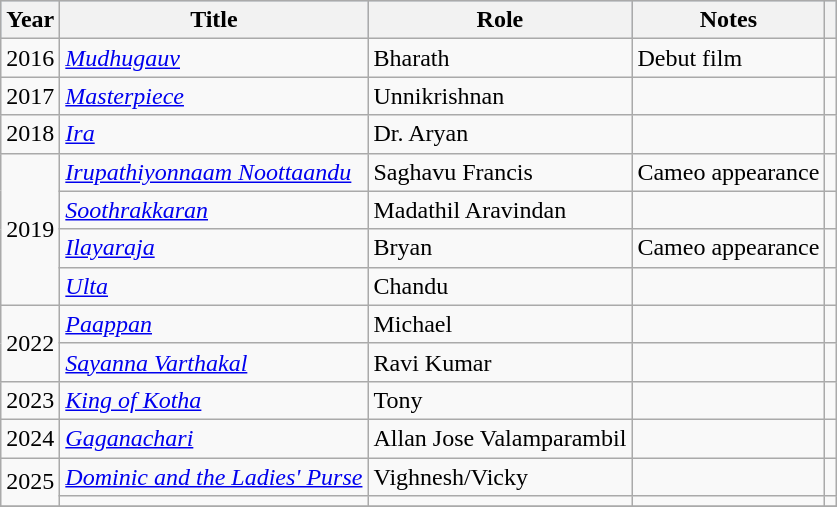<table class="wikitable sortable">
<tr style="background:#B0C4DE;">
<th scope="col">Year</th>
<th scope="col">Title</th>
<th scope="col">Role</th>
<th scope="col" class="unsortable">Notes</th>
<th scope="col" class="unsortable"></th>
</tr>
<tr>
<td>2016</td>
<td><em><a href='#'>Mudhugauv</a></em></td>
<td>Bharath</td>
<td>Debut film</td>
<td style="text-align:center;"></td>
</tr>
<tr>
<td>2017</td>
<td><em><a href='#'>Masterpiece</a></em></td>
<td>Unnikrishnan</td>
<td></td>
<td style="text-align:center;"></td>
</tr>
<tr>
<td>2018</td>
<td><em><a href='#'>Ira</a></em></td>
<td>Dr. Aryan</td>
<td></td>
<td style="text-align:center;"></td>
</tr>
<tr>
<td rowspan="4">2019</td>
<td><em><a href='#'>Irupathiyonnaam Noottaandu</a></em></td>
<td>Saghavu Francis</td>
<td>Cameo appearance</td>
<td style="text-align:center;"></td>
</tr>
<tr>
<td><em><a href='#'>Soothrakkaran</a></em></td>
<td>Madathil Aravindan</td>
<td></td>
<td style="text-align:center;"></td>
</tr>
<tr>
<td><em><a href='#'>Ilayaraja</a></em></td>
<td>Bryan</td>
<td>Cameo appearance</td>
<td style="text-align:center;"></td>
</tr>
<tr>
<td><em><a href='#'>Ulta</a></em></td>
<td>Chandu</td>
<td></td>
<td style="text-align:center;"></td>
</tr>
<tr>
<td rowspan="2">2022</td>
<td><em><a href='#'>Paappan</a></em></td>
<td>Michael</td>
<td></td>
<td style="text-align:center;"></td>
</tr>
<tr>
<td><em><a href='#'>Sayanna Varthakal</a></em></td>
<td>Ravi Kumar</td>
<td></td>
<td style="text-align:center;"></td>
</tr>
<tr>
<td>2023</td>
<td><em><a href='#'>King of Kotha</a></em></td>
<td>Tony</td>
<td></td>
<td style="text-align:center;"></td>
</tr>
<tr>
<td>2024</td>
<td><em><a href='#'>Gaganachari</a></em></td>
<td>Allan Jose Valamparambil</td>
<td></td>
<td style="text-align:center;"></td>
</tr>
<tr>
<td rowspan=2>2025</td>
<td><em><a href='#'>Dominic and the Ladies' Purse</a></em></td>
<td>Vighnesh/Vicky</td>
<td></td>
<td></td>
</tr>
<tr>
<td></td>
<td></td>
<td></td>
<td></td>
</tr>
<tr>
</tr>
</table>
